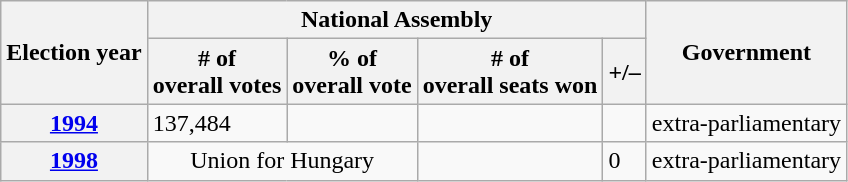<table class=wikitable>
<tr>
<th rowspan=2>Election year</th>
<th colspan=4>National Assembly</th>
<th rowspan=2>Government</th>
</tr>
<tr>
<th># of<br>overall votes</th>
<th>% of<br>overall vote</th>
<th># of<br>overall seats won</th>
<th>+/–</th>
</tr>
<tr>
<th><a href='#'>1994</a></th>
<td>137,484</td>
<td></td>
<td></td>
<td></td>
<td>extra-parliamentary</td>
</tr>
<tr>
<th><a href='#'>1998</a></th>
<td colspan="2" style="text-align:center;">Union for Hungary</td>
<td></td>
<td> 0</td>
<td>extra-parliamentary</td>
</tr>
</table>
